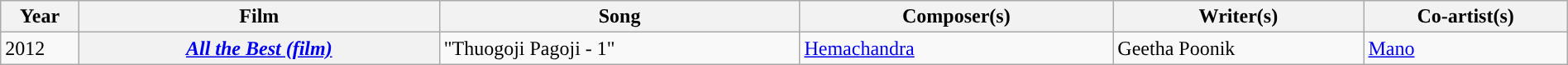<table class="wikitable plainrowheaders" width="100%" textcolor:#000;">
<tr style="background:#b0e0e66;">
<th scope="col" width=5%><strong>Year</strong></th>
<th scope="col" width=23%><strong>Film</strong></th>
<th scope="col" width=23%><strong>Song</strong></th>
<th scope="col" width=20%><strong>Composer(s)</strong></th>
<th scope="col" width=16%><strong>Writer(s)</strong></th>
<th scope="col" width=18%><strong>Co-artist(s)</strong></th>
</tr>
<tr>
<td>2012</td>
<th><em><a href='#'>All the Best (film)</a></em></th>
<td>"Thuogoji Pagoji - 1"</td>
<td><a href='#'>Hemachandra</a></td>
<td>Geetha Poonik</td>
<td><a href='#'>Mano</a></td>
</tr>
</table>
